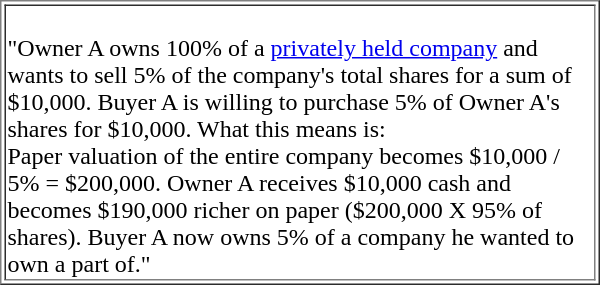<table style="float: right;" border="1" width="400">
<tr valign="top">
<td><br>"Owner A owns 100% of a <a href='#'>privately held company</a> and wants to sell 5% of the company's total shares for a sum of $10,000. Buyer A is willing to purchase 5% of Owner A's shares for $10,000. What this means is:<br>Paper valuation of the entire company becomes $10,000 / 5% = $200,000. Owner A receives $10,000 cash and becomes $190,000 richer on paper ($200,000 X 95% of shares). Buyer A now owns 5% of a company he wanted to own a part of."</td>
</tr>
</table>
